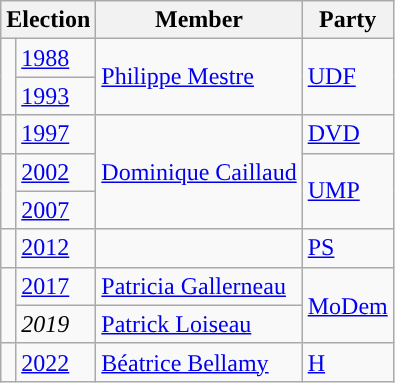<table class="wikitable">
<tr>
<th colspan=2>Election</th>
<th>Member</th>
<th>Party</th>
</tr>
<tr>
<td rowspan="2" style="background-color: "></td>
<td><a href='#'>1988</a></td>
<td rowspan="2"><a href='#'>Philippe Mestre</a></td>
<td rowspan="2"><a href='#'>UDF</a></td>
</tr>
<tr>
<td><a href='#'>1993</a></td>
</tr>
<tr>
<td style="background-color: "></td>
<td><a href='#'>1997</a></td>
<td rowspan="3"><a href='#'>Dominique Caillaud</a></td>
<td><a href='#'>DVD</a></td>
</tr>
<tr>
<td rowspan="2" style="background-color: "></td>
<td><a href='#'>2002</a></td>
<td rowspan="2"><a href='#'>UMP</a></td>
</tr>
<tr>
<td><a href='#'>2007</a></td>
</tr>
<tr>
<td style="background-color: "></td>
<td><a href='#'>2012</a></td>
<td></td>
<td><a href='#'>PS</a></td>
</tr>
<tr>
<td rowspan="2" style="background-color: "></td>
<td><a href='#'>2017</a></td>
<td><a href='#'>Patricia Gallerneau</a></td>
<td rowspan="2"><a href='#'>MoDem</a></td>
</tr>
<tr>
<td><em>2019</em></td>
<td><a href='#'>Patrick Loiseau</a></td>
</tr>
<tr>
<td style="background-color: "></td>
<td><a href='#'>2022</a></td>
<td><a href='#'>Béatrice Bellamy</a></td>
<td><a href='#'>H</a></td>
</tr>
</table>
